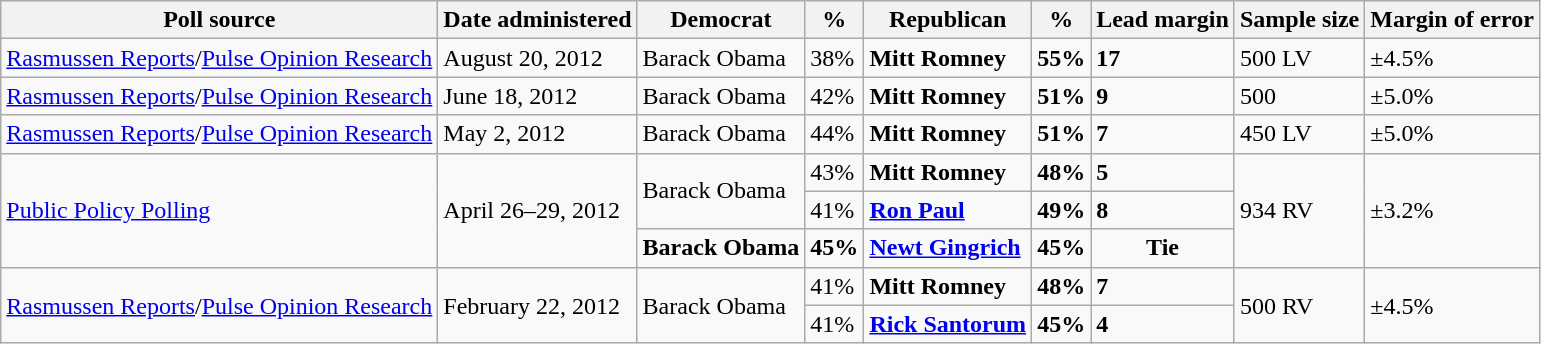<table class="wikitable">
<tr valign=bottom>
<th>Poll source</th>
<th>Date administered</th>
<th>Democrat</th>
<th>%</th>
<th>Republican</th>
<th>%</th>
<th>Lead margin</th>
<th>Sample size</th>
<th>Margin of error</th>
</tr>
<tr>
<td><a href='#'>Rasmussen Reports</a>/<a href='#'>Pulse Opinion Research</a></td>
<td>August 20, 2012</td>
<td>Barack Obama</td>
<td>38%</td>
<td><strong>Mitt Romney</strong></td>
<td><strong>55%</strong></td>
<td><strong>17</strong></td>
<td>500 LV</td>
<td>±4.5%</td>
</tr>
<tr>
<td><a href='#'>Rasmussen Reports</a>/<a href='#'>Pulse Opinion Research</a></td>
<td>June 18, 2012</td>
<td>Barack Obama</td>
<td>42%</td>
<td><strong>Mitt Romney</strong></td>
<td><strong>51%</strong></td>
<td><strong>9</strong></td>
<td>500</td>
<td>±5.0%</td>
</tr>
<tr>
<td><a href='#'>Rasmussen Reports</a>/<a href='#'>Pulse Opinion Research</a></td>
<td>May 2, 2012</td>
<td>Barack Obama</td>
<td>44%</td>
<td><strong>Mitt Romney</strong></td>
<td><strong>51%</strong></td>
<td><strong>7</strong></td>
<td>450 LV</td>
<td>±5.0%</td>
</tr>
<tr>
<td rowspan=3><a href='#'>Public Policy Polling</a></td>
<td rowspan=3>April 26–29, 2012</td>
<td rowspan=2>Barack Obama</td>
<td>43%</td>
<td><strong>Mitt Romney</strong></td>
<td><strong>48%</strong></td>
<td><strong>5</strong></td>
<td rowspan=3>934 RV</td>
<td rowspan=3>±3.2%</td>
</tr>
<tr>
<td>41%</td>
<td><strong><a href='#'>Ron Paul</a></strong></td>
<td><strong>49%</strong></td>
<td><strong>8</strong></td>
</tr>
<tr>
<td><strong>Barack Obama</strong></td>
<td><strong>45%</strong></td>
<td><strong><a href='#'>Newt Gingrich</a></strong></td>
<td><strong>45%</strong></td>
<td align=center><strong>Tie</strong></td>
</tr>
<tr>
<td rowspan=2><a href='#'>Rasmussen Reports</a>/<a href='#'>Pulse Opinion Research</a></td>
<td rowspan=2>February 22, 2012</td>
<td rowspan=2>Barack Obama</td>
<td>41%</td>
<td><strong>Mitt Romney</strong></td>
<td><strong>48%</strong></td>
<td><strong>7</strong></td>
<td rowspan=2>500 RV</td>
<td rowspan=2>±4.5%</td>
</tr>
<tr>
<td>41%</td>
<td><strong><a href='#'>Rick Santorum</a></strong></td>
<td><strong>45%</strong></td>
<td><strong>4</strong></td>
</tr>
</table>
